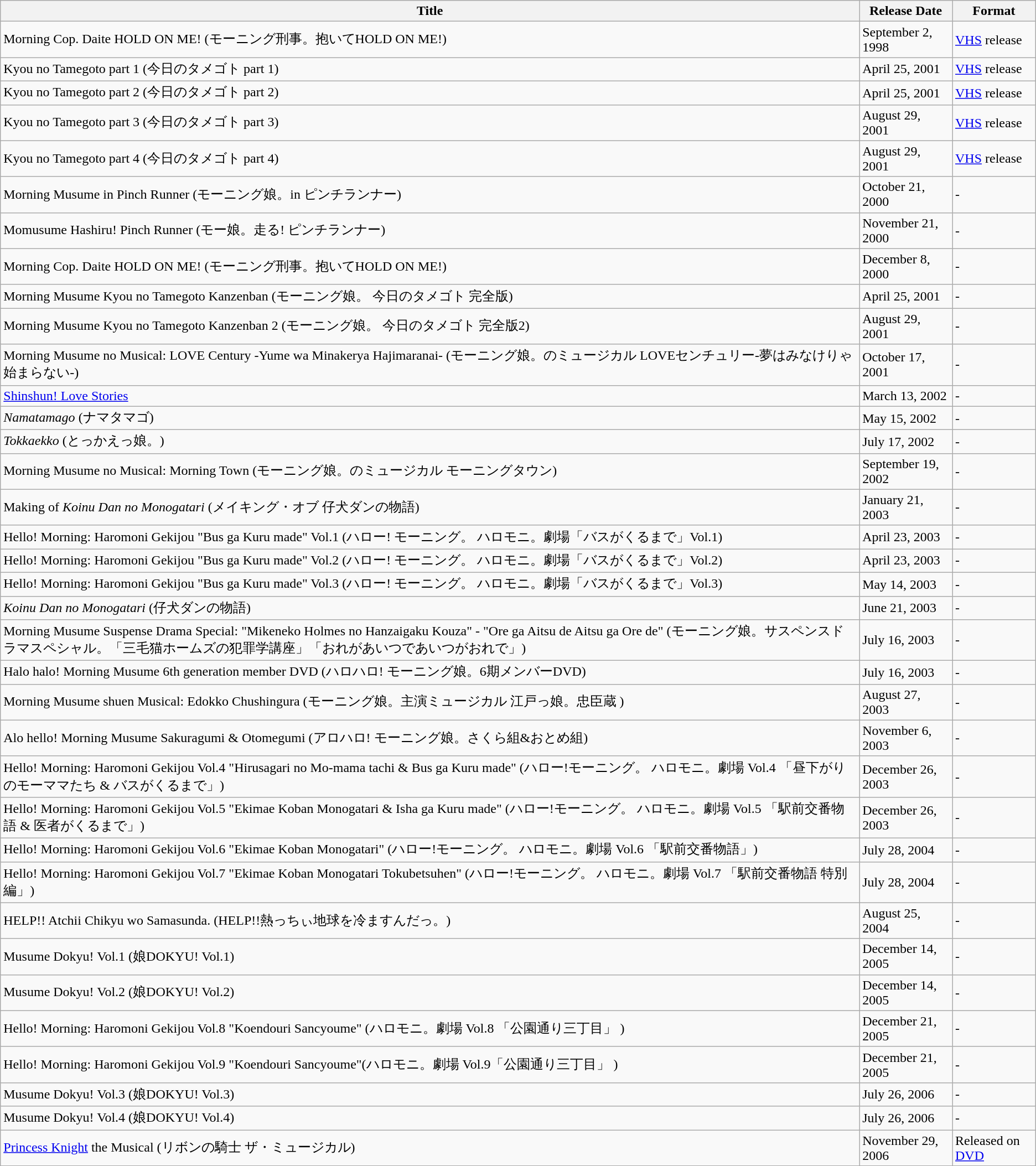<table class="wikitable">
<tr>
<th>Title</th>
<th>Release Date</th>
<th>Format</th>
</tr>
<tr>
<td>Morning Cop. Daite HOLD ON ME! (モーニング刑事。抱いてHOLD ON ME!)</td>
<td>September 2, 1998</td>
<td><a href='#'>VHS</a> release</td>
</tr>
<tr>
<td>Kyou no Tamegoto part 1 (今日のタメゴト part 1)</td>
<td>April 25, 2001</td>
<td><a href='#'>VHS</a> release</td>
</tr>
<tr>
<td>Kyou no Tamegoto part 2 (今日のタメゴト part 2)</td>
<td>April 25, 2001</td>
<td><a href='#'>VHS</a> release</td>
</tr>
<tr>
<td>Kyou no Tamegoto part 3 (今日のタメゴト part 3)</td>
<td>August 29, 2001</td>
<td><a href='#'>VHS</a> release</td>
</tr>
<tr>
<td>Kyou no Tamegoto part 4 (今日のタメゴト part 4)</td>
<td>August 29, 2001</td>
<td><a href='#'>VHS</a> release</td>
</tr>
<tr>
<td>Morning Musume in Pinch Runner (モーニング娘。in ピンチランナー)</td>
<td>October 21, 2000</td>
<td>-</td>
</tr>
<tr>
<td>Momusume Hashiru! Pinch Runner (モー娘。走る! ピンチランナー)</td>
<td>November 21, 2000</td>
<td>-</td>
</tr>
<tr>
<td>Morning Cop. Daite HOLD ON ME! (モーニング刑事。抱いてHOLD ON ME!)</td>
<td>December 8, 2000</td>
<td>-</td>
</tr>
<tr>
<td>Morning Musume Kyou no Tamegoto Kanzenban (モーニング娘。 今日のタメゴト 完全版)</td>
<td>April 25, 2001</td>
<td>-</td>
</tr>
<tr>
<td>Morning Musume Kyou no Tamegoto Kanzenban 2 (モーニング娘。 今日のタメゴト 完全版2)</td>
<td>August 29, 2001</td>
<td>-</td>
</tr>
<tr>
<td>Morning Musume no Musical: LOVE Century -Yume wa Minakerya Hajimaranai- (モーニング娘。のミュージカル LOVEセンチュリー-夢はみなけりゃ始まらない-)</td>
<td>October 17, 2001</td>
<td>-</td>
</tr>
<tr>
<td><a href='#'>Shinshun! Love Stories</a></td>
<td>March 13, 2002</td>
<td>-</td>
</tr>
<tr>
<td><em>Namatamago</em> (ナマタマゴ)</td>
<td>May 15, 2002</td>
<td>-</td>
</tr>
<tr>
<td><em>Tokkaekko</em> (とっかえっ娘。)</td>
<td>July 17, 2002</td>
<td>-</td>
</tr>
<tr>
<td>Morning Musume no Musical: Morning Town (モーニング娘。のミュージカル モーニングタウン)</td>
<td>September 19, 2002</td>
<td>-</td>
</tr>
<tr>
<td>Making of <em>Koinu Dan no Monogatari</em> (メイキング・オブ 仔犬ダンの物語)</td>
<td>January 21, 2003</td>
<td>-</td>
</tr>
<tr>
<td>Hello! Morning: Haromoni Gekijou "Bus ga Kuru made" Vol.1 (ハロー! モーニング。 ハロモニ。劇場「バスがくるまで」Vol.1)</td>
<td>April 23, 2003</td>
<td>-</td>
</tr>
<tr>
<td>Hello! Morning: Haromoni Gekijou "Bus ga Kuru made" Vol.2 (ハロー! モーニング。 ハロモニ。劇場「バスがくるまで」Vol.2)</td>
<td>April 23, 2003</td>
<td>-</td>
</tr>
<tr>
<td>Hello! Morning: Haromoni Gekijou "Bus ga Kuru made" Vol.3 (ハロー! モーニング。 ハロモニ。劇場「バスがくるまで」Vol.3)</td>
<td>May 14, 2003</td>
<td>-</td>
</tr>
<tr>
<td><em>Koinu Dan no Monogatari</em> (仔犬ダンの物語)</td>
<td>June 21, 2003</td>
<td>-</td>
</tr>
<tr>
<td>Morning Musume Suspense Drama Special: "Mikeneko Holmes no Hanzaigaku Kouza" - "Ore ga Aitsu de Aitsu ga Ore de" (モーニング娘。サスペンスドラマスペシャル。「三毛猫ホームズの犯罪学講座」「おれがあいつであいつがおれで」)</td>
<td>July 16, 2003</td>
<td>-</td>
</tr>
<tr>
<td>Halo halo! Morning Musume 6th generation member DVD (ハロハロ! モーニング娘。6期メンバーDVD)</td>
<td>July 16, 2003</td>
<td>-</td>
</tr>
<tr>
<td>Morning Musume shuen Musical: Edokko Chushingura (モーニング娘。主演ミュージカル 江戸っ娘。忠臣蔵 )</td>
<td>August 27, 2003</td>
<td>-</td>
</tr>
<tr>
<td>Alo hello! Morning Musume Sakuragumi & Otomegumi (アロハロ! モーニング娘。さくら組&おとめ組)</td>
<td>November 6, 2003</td>
<td>-</td>
</tr>
<tr>
<td>Hello! Morning: Haromoni Gekijou Vol.4 "Hirusagari no Mo-mama tachi & Bus ga Kuru made" (ハロー!モーニング。 ハロモニ。劇場 Vol.4 「昼下がりのモーママたち & バスがくるまで」)</td>
<td>December 26, 2003</td>
<td>-</td>
</tr>
<tr>
<td>Hello! Morning: Haromoni Gekijou Vol.5 "Ekimae Koban Monogatari & Isha ga Kuru made" (ハロー!モーニング。 ハロモニ。劇場 Vol.5 「駅前交番物語 & 医者がくるまで」)</td>
<td>December 26, 2003</td>
<td>-</td>
</tr>
<tr>
<td>Hello! Morning: Haromoni Gekijou Vol.6 "Ekimae Koban Monogatari" (ハロー!モーニング。 ハロモニ。劇場 Vol.6 「駅前交番物語」)</td>
<td>July 28, 2004</td>
<td>-</td>
</tr>
<tr>
<td>Hello! Morning: Haromoni Gekijou Vol.7 "Ekimae Koban Monogatari Tokubetsuhen" (ハロー!モーニング。 ハロモニ。劇場 Vol.7 「駅前交番物語 特別編」)</td>
<td>July 28, 2004</td>
<td>-</td>
</tr>
<tr>
<td>HELP!! Atchii Chikyu wo Samasunda. (HELP!!熱っちぃ地球を冷ますんだっ。)</td>
<td>August 25, 2004</td>
<td>-</td>
</tr>
<tr>
<td>Musume Dokyu! Vol.1 (娘DOKYU! Vol.1)</td>
<td>December 14, 2005</td>
<td>-</td>
</tr>
<tr>
<td>Musume Dokyu! Vol.2 (娘DOKYU! Vol.2)</td>
<td>December 14, 2005</td>
<td>-</td>
</tr>
<tr>
<td>Hello! Morning: Haromoni Gekijou Vol.8 "Koendouri Sancyoume" (ハロモニ。劇場 Vol.8 「公園通り三丁目」 )</td>
<td>December 21, 2005</td>
<td>-</td>
</tr>
<tr>
<td>Hello! Morning: Haromoni Gekijou Vol.9 "Koendouri Sancyoume"(ハロモニ。劇場 Vol.9「公園通り三丁目」 )</td>
<td>December 21, 2005</td>
<td>-</td>
</tr>
<tr>
<td>Musume Dokyu! Vol.3 (娘DOKYU! Vol.3)</td>
<td>July 26, 2006</td>
<td>-</td>
</tr>
<tr>
<td>Musume Dokyu! Vol.4 (娘DOKYU! Vol.4)</td>
<td>July 26, 2006</td>
<td>-</td>
</tr>
<tr>
<td><a href='#'>Princess Knight</a> the Musical (リボンの騎士 ザ・ミュージカル)</td>
<td>November 29, 2006</td>
<td>Released on <a href='#'>DVD</a></td>
</tr>
<tr>
</tr>
</table>
